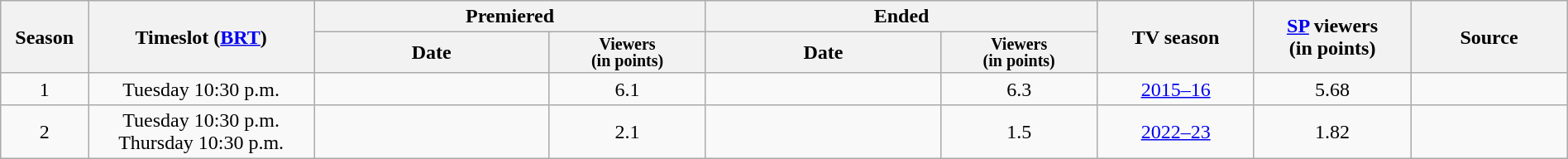<table class="wikitable" style="text-align:center; width:100%;">
<tr>
<th rowspan=2>Season</th>
<th rowspan=2>Timeslot (<a href='#'>BRT</a>)</th>
<th colspan=2 width="25%">Premiered</th>
<th colspan=2 width="25%">Ended</th>
<th rowspan=2 width="10%">TV season</th>
<th rowspan=2 width="10%"><a href='#'>SP</a> viewers<br>(in points)</th>
<th rowspan=2 width="10%">Source</th>
</tr>
<tr>
<th>Date</th>
<th span style="width:10%; font-size:smaller; font-weight:bold; line-height:100%;">Viewers<br>(in points)</th>
<th>Date</th>
<th span style="width:10%; font-size:smaller; font-weight:bold; line-height:100%;">Viewers<br>(in points)</th>
</tr>
<tr>
<td>1</td>
<td>Tuesday 10:30 p.m.</td>
<td></td>
<td>6.1</td>
<td></td>
<td>6.3</td>
<td><a href='#'>2015–16</a></td>
<td>5.68</td>
<td><br></td>
</tr>
<tr>
<td>2</td>
<td>Tuesday 10:30 p.m.<br>Thursday 10:30 p.m.</td>
<td></td>
<td>2.1</td>
<td></td>
<td>1.5</td>
<td><a href='#'>2022–23</a></td>
<td>1.82</td>
<td><br></td>
</tr>
</table>
